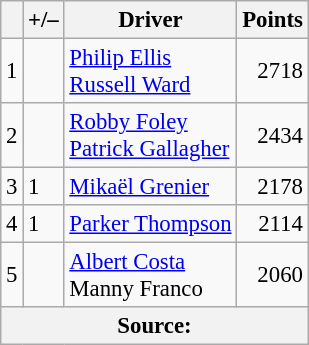<table class="wikitable" style="font-size: 95%;">
<tr>
<th scope="col"></th>
<th scope="col">+/–</th>
<th scope="col">Driver</th>
<th scope="col">Points</th>
</tr>
<tr>
<td align=center>1</td>
<td align=left></td>
<td> <a href='#'>Philip Ellis</a><br> <a href='#'>Russell Ward</a></td>
<td align=right>2718</td>
</tr>
<tr>
<td align=center>2</td>
<td align=left></td>
<td> <a href='#'>Robby Foley</a><br> <a href='#'>Patrick Gallagher</a></td>
<td align=right>2434</td>
</tr>
<tr>
<td align=center>3</td>
<td align=left> 1</td>
<td> <a href='#'>Mikaël Grenier</a></td>
<td align=right>2178</td>
</tr>
<tr>
<td align=center>4</td>
<td align=left> 1</td>
<td> <a href='#'>Parker Thompson</a></td>
<td align=right>2114</td>
</tr>
<tr>
<td align=center>5</td>
<td align=left></td>
<td> <a href='#'>Albert Costa</a><br> Manny Franco</td>
<td align=right>2060</td>
</tr>
<tr>
<th colspan=5>Source:</th>
</tr>
</table>
